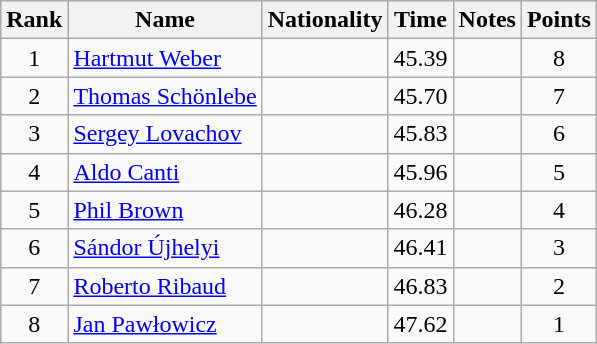<table class="wikitable sortable" style="text-align:center">
<tr>
<th>Rank</th>
<th>Name</th>
<th>Nationality</th>
<th>Time</th>
<th>Notes</th>
<th>Points</th>
</tr>
<tr>
<td>1</td>
<td align=left><a href='#'>Hartmut Weber</a></td>
<td align=left></td>
<td>45.39</td>
<td></td>
<td>8</td>
</tr>
<tr>
<td>2</td>
<td align=left><a href='#'>Thomas Schönlebe</a></td>
<td align=left></td>
<td>45.70</td>
<td></td>
<td>7</td>
</tr>
<tr>
<td>3</td>
<td align=left><a href='#'>Sergey Lovachov</a></td>
<td align=left></td>
<td>45.83</td>
<td></td>
<td>6</td>
</tr>
<tr>
<td>4</td>
<td align=left><a href='#'>Aldo Canti</a></td>
<td align=left></td>
<td>45.96</td>
<td></td>
<td>5</td>
</tr>
<tr>
<td>5</td>
<td align=left><a href='#'>Phil Brown</a></td>
<td align=left></td>
<td>46.28</td>
<td></td>
<td>4</td>
</tr>
<tr>
<td>6</td>
<td align=left><a href='#'>Sándor Újhelyi</a></td>
<td align=left></td>
<td>46.41</td>
<td></td>
<td>3</td>
</tr>
<tr>
<td>7</td>
<td align=left><a href='#'>Roberto Ribaud</a></td>
<td align=left></td>
<td>46.83</td>
<td></td>
<td>2</td>
</tr>
<tr>
<td>8</td>
<td align=left><a href='#'>Jan Pawłowicz</a></td>
<td align=left></td>
<td>47.62</td>
<td></td>
<td>1</td>
</tr>
</table>
